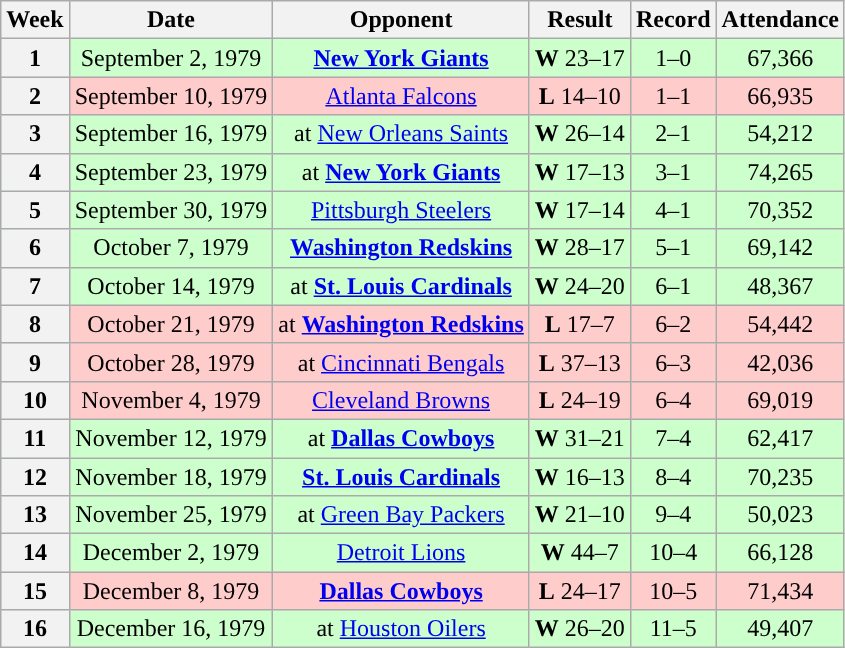<table class="wikitable" style="text-align:center">
<tr>
<th>Week</th>
<th>Date</th>
<th>Opponent</th>
<th>Result</th>
<th>Record</th>
<th>Attendance</th>
</tr>
<tr style="background:#cfc">
<th>1</th>
<td>September 2, 1979</td>
<td><strong><a href='#'>New York Giants</a></strong></td>
<td><strong>W</strong> 23–17</td>
<td>1–0</td>
<td>67,366</td>
</tr>
<tr style="background: #fcc">
<th>2</th>
<td>September 10, 1979</td>
<td><a href='#'>Atlanta Falcons</a></td>
<td><strong>L</strong> 14–10</td>
<td>1–1</td>
<td>66,935</td>
</tr>
<tr style="background: #cfc">
<th>3</th>
<td>September 16, 1979</td>
<td>at <a href='#'>New Orleans Saints</a></td>
<td><strong>W</strong> 26–14</td>
<td>2–1</td>
<td>54,212</td>
</tr>
<tr style="background: #cfc">
<th>4</th>
<td>September 23, 1979</td>
<td>at <strong><a href='#'>New York Giants</a></strong></td>
<td><strong>W</strong> 17–13</td>
<td>3–1</td>
<td>74,265</td>
</tr>
<tr style="background: #cfc">
<th>5</th>
<td>September 30, 1979</td>
<td><a href='#'>Pittsburgh Steelers</a></td>
<td><strong>W</strong> 17–14</td>
<td>4–1</td>
<td>70,352</td>
</tr>
<tr style="background: #cfc">
<th>6</th>
<td>October 7, 1979</td>
<td><strong><a href='#'>Washington Redskins</a></strong></td>
<td><strong>W</strong> 28–17</td>
<td>5–1</td>
<td>69,142</td>
</tr>
<tr style="background: #cfc">
<th>7</th>
<td>October 14, 1979</td>
<td>at <strong><a href='#'>St. Louis Cardinals</a></strong></td>
<td><strong>W</strong> 24–20</td>
<td>6–1</td>
<td>48,367</td>
</tr>
<tr style="background: #fcc">
<th>8</th>
<td>October 21, 1979</td>
<td>at <strong><a href='#'>Washington Redskins</a></strong></td>
<td><strong>L</strong> 17–7</td>
<td>6–2</td>
<td>54,442</td>
</tr>
<tr style="background: #fcc">
<th>9</th>
<td>October 28, 1979</td>
<td>at <a href='#'>Cincinnati Bengals</a></td>
<td><strong>L</strong> 37–13</td>
<td>6–3</td>
<td>42,036</td>
</tr>
<tr style="background: #fcc">
<th>10</th>
<td>November 4, 1979</td>
<td><a href='#'>Cleveland Browns</a></td>
<td><strong>L</strong> 24–19</td>
<td>6–4</td>
<td>69,019</td>
</tr>
<tr style="background: #cfc">
<th>11</th>
<td>November 12, 1979</td>
<td>at <strong><a href='#'>Dallas Cowboys</a></strong></td>
<td><strong>W</strong> 31–21</td>
<td>7–4</td>
<td>62,417</td>
</tr>
<tr style="background: #cfc">
<th>12</th>
<td>November 18, 1979</td>
<td><strong><a href='#'>St. Louis Cardinals</a></strong></td>
<td><strong>W</strong> 16–13</td>
<td>8–4</td>
<td>70,235</td>
</tr>
<tr style="background: #cfc">
<th>13</th>
<td>November 25, 1979</td>
<td>at <a href='#'>Green Bay Packers</a></td>
<td><strong>W</strong> 21–10</td>
<td>9–4</td>
<td>50,023</td>
</tr>
<tr style="background: #cfc">
<th>14</th>
<td>December 2, 1979</td>
<td><a href='#'>Detroit Lions</a></td>
<td><strong>W</strong> 44–7</td>
<td>10–4</td>
<td>66,128</td>
</tr>
<tr style="background: #fcc">
<th>15</th>
<td>December 8, 1979</td>
<td><strong><a href='#'>Dallas Cowboys</a></strong></td>
<td><strong>L</strong> 24–17</td>
<td>10–5</td>
<td>71,434</td>
</tr>
<tr style="background: #cfc">
<th>16</th>
<td>December 16, 1979</td>
<td>at <a href='#'>Houston Oilers</a></td>
<td><strong>W</strong> 26–20</td>
<td>11–5</td>
<td>49,407</td>
</tr>
</table>
